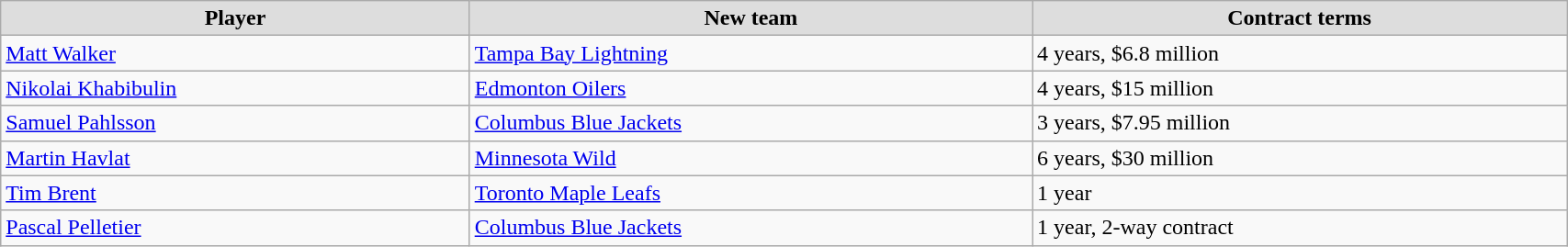<table class="wikitable" style="width:90%;">
<tr style="text-align:center; background:#ddd;">
<td><strong>Player</strong></td>
<td><strong>New team</strong></td>
<td><strong>Contract terms</strong></td>
</tr>
<tr>
<td><a href='#'>Matt Walker</a></td>
<td><a href='#'>Tampa Bay Lightning</a></td>
<td>4 years, $6.8 million</td>
</tr>
<tr>
<td><a href='#'>Nikolai Khabibulin</a></td>
<td><a href='#'>Edmonton Oilers</a></td>
<td>4 years, $15 million</td>
</tr>
<tr>
<td><a href='#'>Samuel Pahlsson</a></td>
<td><a href='#'>Columbus Blue Jackets</a></td>
<td>3 years, $7.95 million</td>
</tr>
<tr>
<td><a href='#'>Martin Havlat</a></td>
<td><a href='#'>Minnesota Wild</a></td>
<td>6 years, $30 million</td>
</tr>
<tr>
<td><a href='#'>Tim Brent</a></td>
<td><a href='#'>Toronto Maple Leafs</a></td>
<td>1 year</td>
</tr>
<tr>
<td><a href='#'>Pascal Pelletier</a></td>
<td><a href='#'>Columbus Blue Jackets</a></td>
<td>1 year, 2-way contract</td>
</tr>
</table>
